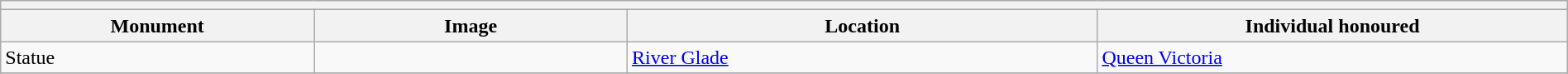<table class="wikitable" style="width:100%">
<tr>
<th colspan="9" align="left"></th>
</tr>
<tr>
<th width="20%">Monument</th>
<th width="20%">Image</th>
<th width="30%">Location</th>
<th width="30%">Individual honoured</th>
</tr>
<tr>
<td>Statue</td>
<td></td>
<td><a href='#'>River Glade</a></td>
<td><a href='#'>Queen Victoria</a></td>
</tr>
<tr>
</tr>
</table>
